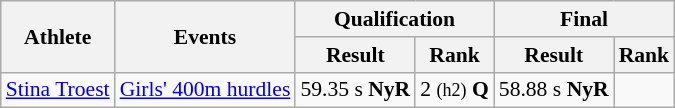<table class="wikitable" style="font-size:90%; text-align:center;">
<tr>
<th rowspan="2">Athlete</th>
<th rowspan="2">Events</th>
<th colspan="2">Qualification</th>
<th colspan="2">Final</th>
</tr>
<tr>
<th>Result</th>
<th>Rank</th>
<th>Result</th>
<th>Rank</th>
</tr>
<tr>
<td style="text-align:left;"><a href='#'>Stina Troest</a></td>
<td style="text-align:left;"><a href='#'>Girls' 400m hurdles</a></td>
<td>59.35 s <strong>NyR</strong></td>
<td>2 <small>(h2)</small> <strong>Q</strong></td>
<td>58.88 s <strong>NyR</strong></td>
<td></td>
</tr>
</table>
